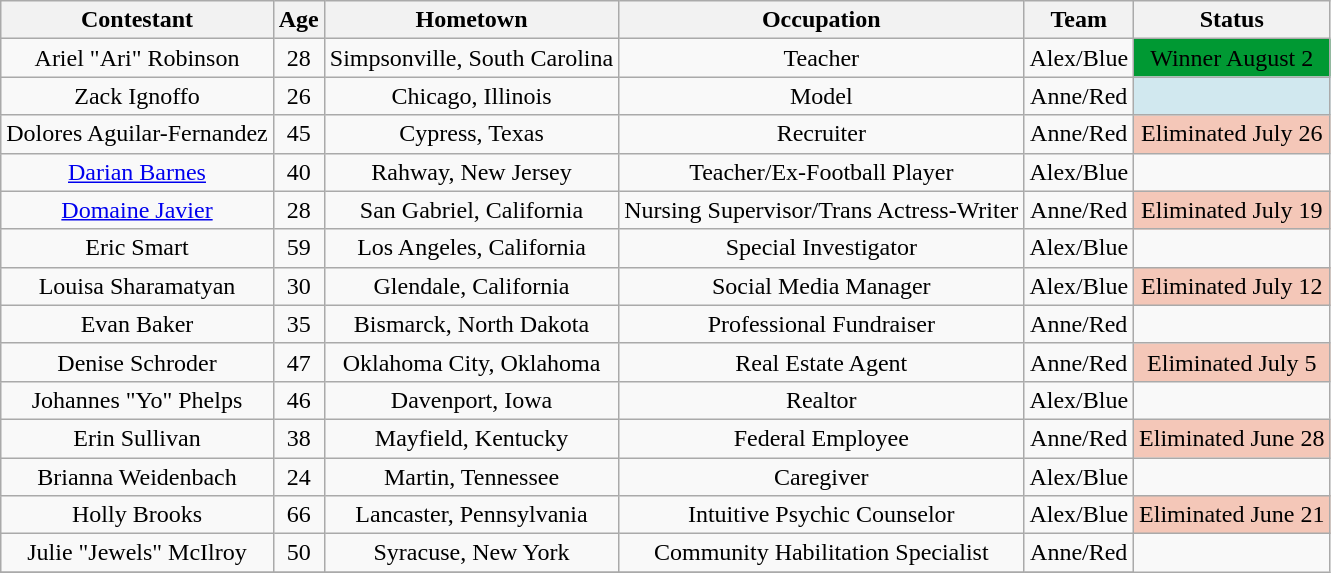<table class="wikitable"  style="text-align:center; border-collapse:collapse;">
<tr>
<th>Contestant</th>
<th>Age</th>
<th>Hometown</th>
<th>Occupation</th>
<th>Team</th>
<th>Status</th>
</tr>
<tr>
<td>Ariel "Ari" Robinson</td>
<td>28</td>
<td>Simpsonville, South Carolina</td>
<td>Teacher</td>
<td>Alex/Blue</td>
<td style="background:#093; text-align:center;"><span>Winner August 2</span></td>
</tr>
<tr>
<td>Zack Ignoffo</td>
<td>26</td>
<td>Chicago, Illinois</td>
<td>Model</td>
<td>Anne/Red</td>
<td style="background:#d1e8ef; text-align:center;"></td>
</tr>
<tr>
<td>Dolores Aguilar-Fernandez</td>
<td>45</td>
<td>Cypress, Texas</td>
<td>Recruiter</td>
<td>Anne/Red</td>
<td rowspan=1 style="background:#f4c7b8; text-align:center;" rowspan=2>Eliminated July 26</td>
</tr>
<tr>
<td><a href='#'>Darian Barnes</a></td>
<td>40</td>
<td>Rahway, New Jersey</td>
<td>Teacher/Ex-Football Player</td>
<td>Alex/Blue</td>
</tr>
<tr>
<td><a href='#'>Domaine Javier</a></td>
<td>28</td>
<td>San Gabriel, California</td>
<td>Nursing Supervisor/Trans Actress-Writer</td>
<td>Anne/Red</td>
<td rowspan=1 style="background:#f4c7b8; text-align:center;" rowspan=2>Eliminated July 19</td>
</tr>
<tr>
<td>Eric Smart</td>
<td>59</td>
<td>Los Angeles, California</td>
<td>Special Investigator</td>
<td>Alex/Blue</td>
</tr>
<tr>
<td>Louisa Sharamatyan</td>
<td>30</td>
<td>Glendale, California</td>
<td>Social Media Manager</td>
<td>Alex/Blue</td>
<td rowspan=1 style="background:#f4c7b8; text-align:center;" rowspan=2>Eliminated July 12</td>
</tr>
<tr>
<td>Evan Baker</td>
<td>35</td>
<td>Bismarck, North Dakota</td>
<td>Professional Fundraiser</td>
<td>Anne/Red</td>
</tr>
<tr>
<td>Denise Schroder</td>
<td>47</td>
<td>Oklahoma City, Oklahoma</td>
<td>Real Estate Agent</td>
<td>Anne/Red</td>
<td rowspan=1 style="background:#f4c7b8; text-align:center;" rowspan=2>Eliminated July 5</td>
</tr>
<tr>
<td>Johannes "Yo" Phelps</td>
<td>46</td>
<td>Davenport, Iowa</td>
<td>Realtor</td>
<td>Alex/Blue</td>
</tr>
<tr>
<td>Erin Sullivan</td>
<td>38</td>
<td>Mayfield, Kentucky</td>
<td>Federal Employee</td>
<td>Anne/Red</td>
<td rowspan=1 style="background:#f4c7b8; text-align:center;" rowspan=2>Eliminated June 28</td>
</tr>
<tr>
<td>Brianna Weidenbach</td>
<td>24</td>
<td>Martin, Tennessee</td>
<td>Caregiver</td>
<td>Alex/Blue</td>
</tr>
<tr>
<td>Holly Brooks</td>
<td>66</td>
<td>Lancaster, Pennsylvania</td>
<td>Intuitive Psychic Counselor</td>
<td>Alex/Blue</td>
<td rowspan=1 style="background:#f4c7b8; text-align:center;" rowspan=2>Eliminated June 21</td>
</tr>
<tr>
<td>Julie "Jewels" McIlroy</td>
<td>50</td>
<td>Syracuse, New York</td>
<td>Community Habilitation Specialist</td>
<td>Anne/Red</td>
</tr>
<tr>
</tr>
</table>
